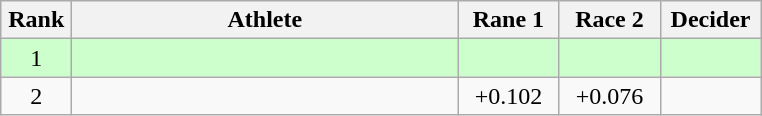<table class=wikitable style="text-align:center">
<tr>
<th width=40>Rank</th>
<th width=250>Athlete</th>
<th width=60>Rane 1</th>
<th width=60>Race 2</th>
<th width=60>Decider</th>
</tr>
<tr bgcolor="ccffcc">
<td>1</td>
<td align=left></td>
<td></td>
<td></td>
<td></td>
</tr>
<tr>
<td>2</td>
<td align=left></td>
<td>+0.102</td>
<td>+0.076</td>
<td></td>
</tr>
</table>
